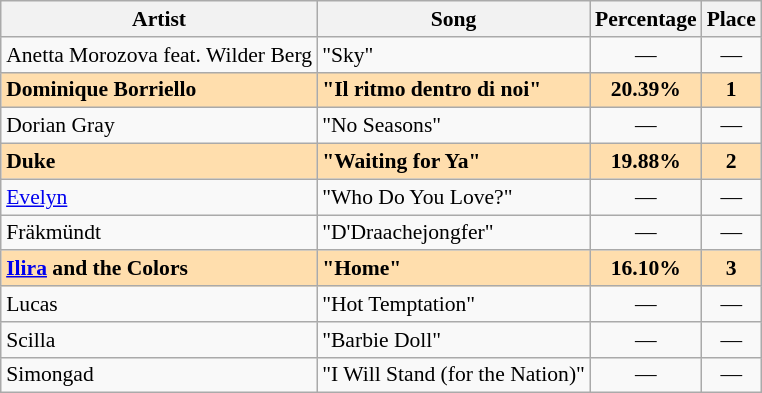<table class="sortable wikitable" style="margin: 1em auto 1em auto; font-size:90%; text-align:center">
<tr>
<th>Artist</th>
<th>Song</th>
<th>Percentage</th>
<th>Place</th>
</tr>
<tr>
<td align="left">Anetta Morozova feat. Wilder Berg</td>
<td align="left">"Sky"</td>
<td data-sort-value="0">—</td>
<td data-sort-value="4">—</td>
</tr>
<tr style="font-weight:bold; background:navajowhite;">
<td align="left">Dominique Borriello</td>
<td align="left">"Il ritmo dentro di noi"</td>
<td>20.39%</td>
<td>1</td>
</tr>
<tr>
<td align="left">Dorian Gray</td>
<td align="left">"No Seasons"</td>
<td data-sort-value="0">—</td>
<td data-sort-value="4">—</td>
</tr>
<tr style="font-weight:bold; background:navajowhite;">
<td align="left">Duke</td>
<td align="left">"Waiting for Ya"</td>
<td>19.88%</td>
<td>2</td>
</tr>
<tr>
<td align="left"><a href='#'>Evelyn</a></td>
<td align="left">"Who Do You Love?"</td>
<td data-sort-value="0">—</td>
<td data-sort-value="4">—</td>
</tr>
<tr>
<td align="left">Fräkmündt</td>
<td align="left">"D'Draachejongfer"</td>
<td data-sort-value="0">—</td>
<td data-sort-value="4">—</td>
</tr>
<tr style="font-weight:bold; background:navajowhite;">
<td align="left"><a href='#'>Ilira</a> and the Colors</td>
<td align="left">"Home"</td>
<td>16.10%</td>
<td>3</td>
</tr>
<tr>
<td align="left">Lucas</td>
<td align="left">"Hot Temptation"</td>
<td data-sort-value="0">—</td>
<td data-sort-value="4">—</td>
</tr>
<tr>
<td align="left">Scilla</td>
<td align="left">"Barbie Doll"</td>
<td data-sort-value="0">—</td>
<td data-sort-value="4">—</td>
</tr>
<tr>
<td align="left">Simongad</td>
<td align="left">"I Will Stand (for the Nation)"</td>
<td data-sort-value="0">—</td>
<td data-sort-value="4">—</td>
</tr>
</table>
